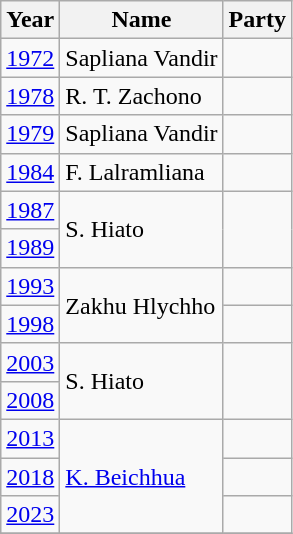<table class="wikitable sortable">
<tr>
<th>Year</th>
<th>Name</th>
<th colspan=2>Party</th>
</tr>
<tr>
<td><a href='#'>1972</a></td>
<td>Sapliana Vandir</td>
<td></td>
</tr>
<tr>
<td><a href='#'>1978</a></td>
<td>R. T. Zachono</td>
</tr>
<tr>
<td><a href='#'>1979</a></td>
<td>Sapliana Vandir</td>
<td></td>
</tr>
<tr>
<td><a href='#'>1984</a></td>
<td>F. Lalramliana</td>
<td></td>
</tr>
<tr>
<td><a href='#'>1987</a></td>
<td rowspan=2>S. Hiato</td>
</tr>
<tr>
<td><a href='#'>1989</a></td>
</tr>
<tr>
<td><a href='#'>1993</a></td>
<td rowspan=2>Zakhu Hlychho</td>
<td></td>
</tr>
<tr>
<td><a href='#'>1998</a></td>
<td></td>
</tr>
<tr>
<td><a href='#'>2003</a></td>
<td rowspan=2>S. Hiato</td>
</tr>
<tr>
<td><a href='#'>2008</a></td>
</tr>
<tr>
<td><a href='#'>2013</a></td>
<td rowspan=3><a href='#'>K. Beichhua</a></td>
<td></td>
</tr>
<tr>
<td><a href='#'>2018</a></td>
</tr>
<tr>
<td><a href='#'>2023</a></td>
<td></td>
</tr>
<tr>
</tr>
</table>
